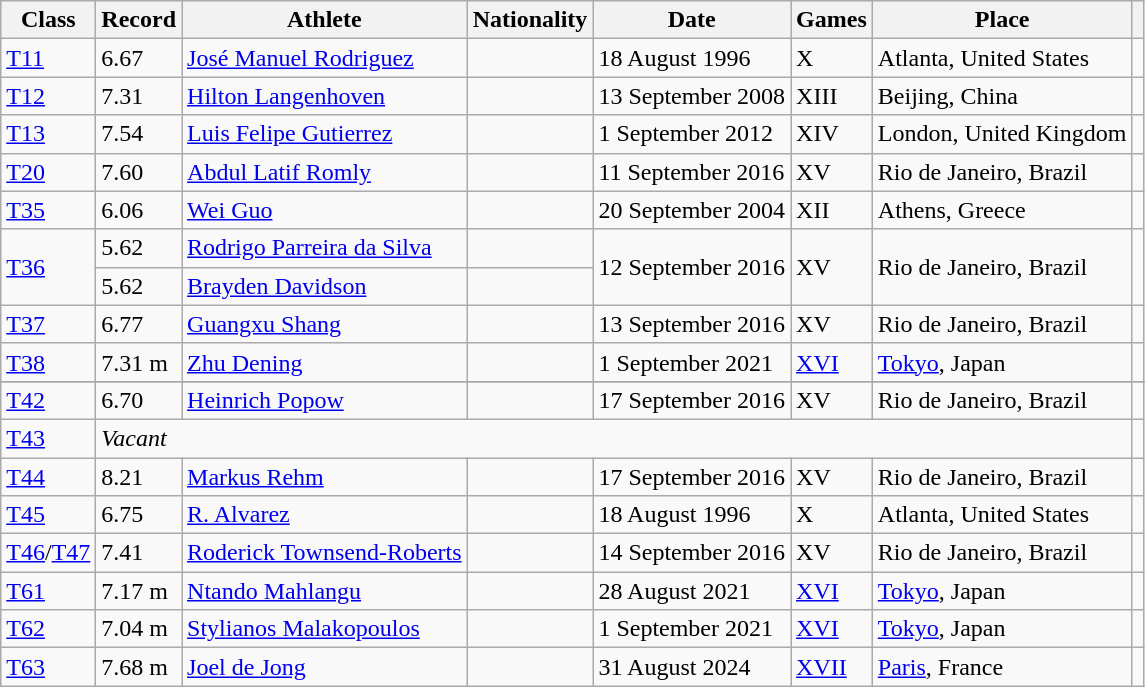<table class="wikitable">
<tr>
<th>Class</th>
<th>Record</th>
<th>Athlete</th>
<th>Nationality</th>
<th>Date</th>
<th>Games</th>
<th>Place</th>
<th></th>
</tr>
<tr>
<td><a href='#'>T11</a></td>
<td>6.67<br></td>
<td><a href='#'>José Manuel Rodriguez</a></td>
<td></td>
<td>18 August 1996</td>
<td>X</td>
<td>Atlanta, United States</td>
<td></td>
</tr>
<tr>
<td><a href='#'>T12</a></td>
<td>7.31<br></td>
<td><a href='#'>Hilton Langenhoven</a></td>
<td></td>
<td>13 September 2008</td>
<td>XIII</td>
<td>Beijing, China</td>
<td></td>
</tr>
<tr>
<td><a href='#'>T13</a></td>
<td>7.54<br></td>
<td><a href='#'>Luis Felipe Gutierrez</a></td>
<td></td>
<td>1 September 2012</td>
<td>XIV</td>
<td>London, United Kingdom</td>
<td></td>
</tr>
<tr>
<td><a href='#'>T20</a></td>
<td>7.60<br></td>
<td><a href='#'>Abdul Latif Romly</a></td>
<td></td>
<td>11 September 2016</td>
<td>XV</td>
<td>Rio de Janeiro, Brazil</td>
<td></td>
</tr>
<tr>
<td><a href='#'>T35</a></td>
<td>6.06<br></td>
<td><a href='#'>Wei Guo</a></td>
<td></td>
<td>20 September 2004</td>
<td>XII</td>
<td>Athens, Greece</td>
<td></td>
</tr>
<tr>
<td rowspan="2"><a href='#'>T36</a></td>
<td>5.62<br></td>
<td><a href='#'>Rodrigo Parreira da Silva</a></td>
<td></td>
<td rowspan="2">12 September 2016</td>
<td rowspan="2">XV</td>
<td rowspan="2">Rio de Janeiro, Brazil</td>
<td rowspan="2"></td>
</tr>
<tr>
<td>5.62<br></td>
<td><a href='#'>Brayden Davidson</a></td>
<td></td>
</tr>
<tr>
<td><a href='#'>T37</a></td>
<td>6.77<br></td>
<td><a href='#'>Guangxu Shang</a></td>
<td></td>
<td>13 September 2016</td>
<td>XV</td>
<td>Rio de Janeiro, Brazil</td>
<td></td>
</tr>
<tr>
<td><a href='#'>T38</a></td>
<td>7.31 m<br></td>
<td><a href='#'>Zhu Dening</a></td>
<td></td>
<td>1 September 2021</td>
<td><a href='#'>XVI</a></td>
<td><a href='#'>Tokyo</a>, Japan</td>
<td></td>
</tr>
<tr>
</tr>
<tr>
<td><a href='#'>T42</a></td>
<td>6.70<br></td>
<td><a href='#'>Heinrich Popow</a></td>
<td></td>
<td>17 September 2016</td>
<td>XV</td>
<td>Rio de Janeiro, Brazil</td>
<td></td>
</tr>
<tr>
<td><a href='#'>T43</a></td>
<td colspan="6"><em>Vacant</em></td>
<td></td>
</tr>
<tr>
<td><a href='#'>T44</a></td>
<td>8.21<br></td>
<td><a href='#'>Markus Rehm</a></td>
<td></td>
<td>17 September 2016</td>
<td>XV</td>
<td>Rio de Janeiro, Brazil</td>
<td></td>
</tr>
<tr>
<td><a href='#'>T45</a></td>
<td>6.75<br></td>
<td><a href='#'>R. Alvarez</a></td>
<td></td>
<td>18 August 1996</td>
<td>X</td>
<td>Atlanta, United States</td>
<td></td>
</tr>
<tr>
<td><a href='#'>T46</a>/<a href='#'>T47</a></td>
<td>7.41<br></td>
<td><a href='#'>Roderick Townsend-Roberts</a></td>
<td></td>
<td>14 September 2016</td>
<td>XV</td>
<td>Rio de Janeiro, Brazil</td>
<td></td>
</tr>
<tr>
<td><a href='#'>T61</a></td>
<td>7.17 m<br></td>
<td><a href='#'>Ntando Mahlangu</a></td>
<td></td>
<td>28 August 2021</td>
<td><a href='#'>XVI</a></td>
<td><a href='#'>Tokyo</a>, Japan</td>
<td></td>
</tr>
<tr>
<td><a href='#'>T62</a></td>
<td>7.04 m<br></td>
<td><a href='#'>Stylianos Malakopoulos</a></td>
<td></td>
<td>1 September 2021</td>
<td><a href='#'>XVI</a></td>
<td><a href='#'>Tokyo</a>, Japan</td>
<td></td>
</tr>
<tr>
<td><a href='#'>T63</a></td>
<td>7.68 m<br></td>
<td><a href='#'>Joel de Jong</a></td>
<td></td>
<td>31 August 2024</td>
<td><a href='#'>XVII</a></td>
<td><a href='#'>Paris</a>, France</td>
<td></td>
</tr>
</table>
